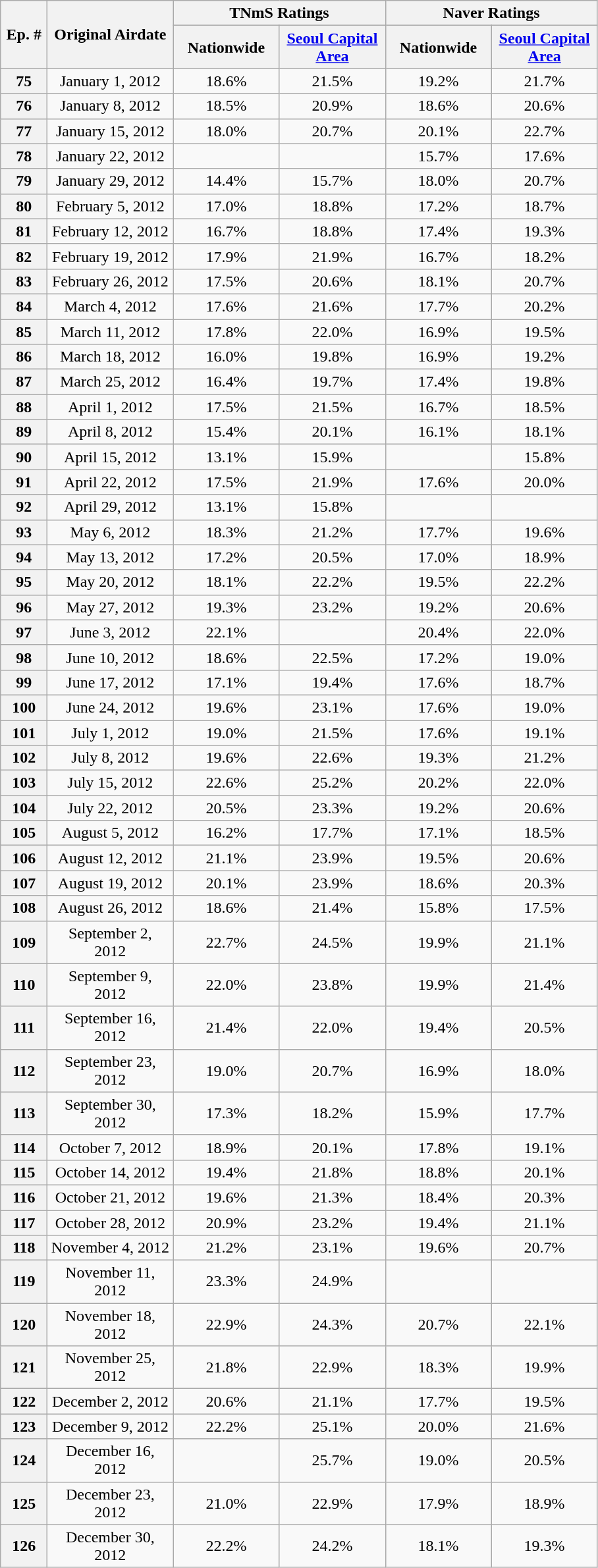<table class=wikitable style="text-align:center">
<tr>
<th rowspan="2" style="width:40px;">Ep. #</th>
<th rowspan="2" style="width:120px;">Original Airdate</th>
<th colspan="2">TNmS Ratings</th>
<th colspan="2">Naver Ratings</th>
</tr>
<tr>
<th width=100>Nationwide</th>
<th width=100><a href='#'>Seoul Capital Area</a></th>
<th width=100>Nationwide</th>
<th width=100><a href='#'>Seoul Capital Area</a></th>
</tr>
<tr>
<th>75</th>
<td>January 1, 2012</td>
<td>18.6%</td>
<td>21.5%</td>
<td>19.2%</td>
<td>21.7%</td>
</tr>
<tr>
<th>76</th>
<td>January 8, 2012</td>
<td>18.5%</td>
<td>20.9%</td>
<td>18.6%</td>
<td>20.6%</td>
</tr>
<tr>
<th>77</th>
<td>January 15, 2012</td>
<td>18.0%</td>
<td>20.7%</td>
<td>20.1%</td>
<td>22.7%</td>
</tr>
<tr>
<th>78</th>
<td>January 22, 2012</td>
<td></td>
<td></td>
<td>15.7%</td>
<td>17.6%</td>
</tr>
<tr>
<th>79</th>
<td>January 29, 2012</td>
<td>14.4%</td>
<td>15.7%</td>
<td>18.0%</td>
<td>20.7%</td>
</tr>
<tr>
<th>80</th>
<td>February 5, 2012</td>
<td>17.0%</td>
<td>18.8%</td>
<td>17.2%</td>
<td>18.7%</td>
</tr>
<tr>
<th>81</th>
<td>February 12, 2012</td>
<td>16.7%</td>
<td>18.8%</td>
<td>17.4%</td>
<td>19.3%</td>
</tr>
<tr>
<th>82</th>
<td>February 19, 2012</td>
<td>17.9%</td>
<td>21.9%</td>
<td>16.7%</td>
<td>18.2%</td>
</tr>
<tr>
<th>83</th>
<td>February 26, 2012</td>
<td>17.5%</td>
<td>20.6%</td>
<td>18.1%</td>
<td>20.7%</td>
</tr>
<tr>
<th>84</th>
<td>March 4, 2012</td>
<td>17.6%</td>
<td>21.6%</td>
<td>17.7%</td>
<td>20.2%</td>
</tr>
<tr>
<th>85</th>
<td>March 11, 2012</td>
<td>17.8%</td>
<td>22.0%</td>
<td>16.9%</td>
<td>19.5%</td>
</tr>
<tr>
<th>86</th>
<td>March 18, 2012</td>
<td>16.0%</td>
<td>19.8%</td>
<td>16.9%</td>
<td>19.2%</td>
</tr>
<tr>
<th>87</th>
<td>March 25, 2012</td>
<td>16.4%</td>
<td>19.7%</td>
<td>17.4%</td>
<td>19.8%</td>
</tr>
<tr>
<th>88</th>
<td>April 1, 2012</td>
<td>17.5%</td>
<td>21.5%</td>
<td>16.7%</td>
<td>18.5%</td>
</tr>
<tr>
<th>89</th>
<td>April 8, 2012</td>
<td>15.4%</td>
<td>20.1%</td>
<td>16.1%</td>
<td>18.1%</td>
</tr>
<tr>
<th>90</th>
<td>April 15, 2012</td>
<td>13.1%</td>
<td>15.9%</td>
<td></td>
<td>15.8%</td>
</tr>
<tr>
<th>91</th>
<td>April 22, 2012</td>
<td>17.5%</td>
<td>21.9%</td>
<td>17.6%</td>
<td>20.0%</td>
</tr>
<tr>
<th>92</th>
<td>April 29, 2012</td>
<td>13.1%</td>
<td>15.8%</td>
<td></td>
<td></td>
</tr>
<tr>
<th>93</th>
<td>May 6, 2012</td>
<td>18.3%</td>
<td>21.2%</td>
<td>17.7%</td>
<td>19.6%</td>
</tr>
<tr>
<th>94</th>
<td>May 13, 2012</td>
<td>17.2%</td>
<td>20.5%</td>
<td>17.0%</td>
<td>18.9%</td>
</tr>
<tr>
<th>95</th>
<td>May 20, 2012</td>
<td>18.1%</td>
<td>22.2%</td>
<td>19.5%</td>
<td>22.2%</td>
</tr>
<tr>
<th>96</th>
<td>May 27, 2012</td>
<td>19.3%</td>
<td>23.2%</td>
<td>19.2%</td>
<td>20.6%</td>
</tr>
<tr>
<th>97</th>
<td>June 3, 2012</td>
<td>22.1%</td>
<td></td>
<td>20.4%</td>
<td>22.0%</td>
</tr>
<tr>
<th>98</th>
<td>June 10, 2012</td>
<td>18.6%</td>
<td>22.5%</td>
<td>17.2%</td>
<td>19.0%</td>
</tr>
<tr>
<th>99</th>
<td>June 17, 2012</td>
<td>17.1%</td>
<td>19.4%</td>
<td>17.6%</td>
<td>18.7%</td>
</tr>
<tr>
<th>100</th>
<td>June 24, 2012</td>
<td>19.6%</td>
<td>23.1%</td>
<td>17.6%</td>
<td>19.0%</td>
</tr>
<tr>
<th>101</th>
<td>July 1, 2012</td>
<td>19.0%</td>
<td>21.5%</td>
<td>17.6%</td>
<td>19.1%</td>
</tr>
<tr>
<th>102</th>
<td>July 8, 2012</td>
<td>19.6%</td>
<td>22.6%</td>
<td>19.3%</td>
<td>21.2%</td>
</tr>
<tr>
<th>103</th>
<td>July 15, 2012</td>
<td>22.6%</td>
<td>25.2%</td>
<td>20.2%</td>
<td>22.0%</td>
</tr>
<tr>
<th>104</th>
<td>July 22, 2012</td>
<td>20.5%</td>
<td>23.3%</td>
<td>19.2%</td>
<td>20.6%</td>
</tr>
<tr>
<th>105</th>
<td>August 5, 2012</td>
<td>16.2%</td>
<td>17.7%</td>
<td>17.1%</td>
<td>18.5%</td>
</tr>
<tr>
<th>106</th>
<td>August 12, 2012</td>
<td>21.1%</td>
<td>23.9%</td>
<td>19.5%</td>
<td>20.6%</td>
</tr>
<tr>
<th>107</th>
<td>August 19, 2012</td>
<td>20.1%</td>
<td>23.9%</td>
<td>18.6%</td>
<td>20.3%</td>
</tr>
<tr>
<th>108</th>
<td>August 26, 2012</td>
<td>18.6%</td>
<td>21.4%</td>
<td>15.8%</td>
<td>17.5%</td>
</tr>
<tr>
<th>109</th>
<td>September 2, 2012</td>
<td>22.7%</td>
<td>24.5%</td>
<td>19.9%</td>
<td>21.1%</td>
</tr>
<tr>
<th>110</th>
<td>September 9, 2012</td>
<td>22.0%</td>
<td>23.8%</td>
<td>19.9%</td>
<td>21.4%</td>
</tr>
<tr>
<th>111</th>
<td>September 16, 2012</td>
<td>21.4%</td>
<td>22.0%</td>
<td>19.4%</td>
<td>20.5%</td>
</tr>
<tr>
<th>112</th>
<td>September 23, 2012</td>
<td>19.0%</td>
<td>20.7%</td>
<td>16.9%</td>
<td>18.0%</td>
</tr>
<tr>
<th>113</th>
<td>September 30, 2012</td>
<td>17.3%</td>
<td>18.2%</td>
<td>15.9%</td>
<td>17.7%</td>
</tr>
<tr>
<th>114</th>
<td>October 7, 2012</td>
<td>18.9%</td>
<td>20.1%</td>
<td>17.8%</td>
<td>19.1%</td>
</tr>
<tr>
<th>115</th>
<td>October 14, 2012</td>
<td>19.4%</td>
<td>21.8%</td>
<td>18.8%</td>
<td>20.1%</td>
</tr>
<tr>
<th>116</th>
<td>October 21, 2012</td>
<td>19.6%</td>
<td>21.3%</td>
<td>18.4%</td>
<td>20.3%</td>
</tr>
<tr>
<th>117</th>
<td>October 28, 2012</td>
<td>20.9%</td>
<td>23.2%</td>
<td>19.4%</td>
<td>21.1%</td>
</tr>
<tr>
<th>118</th>
<td>November 4, 2012</td>
<td>21.2%</td>
<td>23.1%</td>
<td>19.6%</td>
<td>20.7%</td>
</tr>
<tr>
<th>119</th>
<td>November 11, 2012</td>
<td>23.3%</td>
<td>24.9%</td>
<td></td>
<td></td>
</tr>
<tr>
<th>120</th>
<td>November 18, 2012</td>
<td>22.9%</td>
<td>24.3%</td>
<td>20.7%</td>
<td>22.1%</td>
</tr>
<tr>
<th>121</th>
<td>November 25, 2012</td>
<td>21.8%</td>
<td>22.9%</td>
<td>18.3%</td>
<td>19.9%</td>
</tr>
<tr>
<th>122</th>
<td>December 2, 2012</td>
<td>20.6%</td>
<td>21.1%</td>
<td>17.7%</td>
<td>19.5%</td>
</tr>
<tr>
<th>123</th>
<td>December 9, 2012</td>
<td>22.2%</td>
<td>25.1%</td>
<td>20.0%</td>
<td>21.6%</td>
</tr>
<tr>
<th>124</th>
<td>December 16, 2012</td>
<td></td>
<td>25.7%</td>
<td>19.0%</td>
<td>20.5%</td>
</tr>
<tr>
<th>125</th>
<td>December 23, 2012</td>
<td>21.0%</td>
<td>22.9%</td>
<td>17.9%</td>
<td>18.9%</td>
</tr>
<tr>
<th>126</th>
<td>December 30, 2012</td>
<td>22.2%</td>
<td>24.2%</td>
<td>18.1%</td>
<td>19.3%</td>
</tr>
</table>
